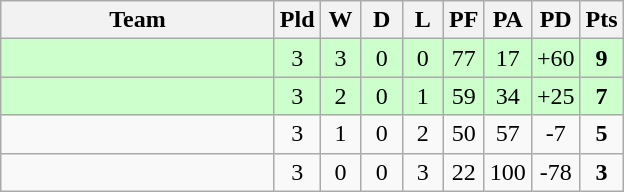<table class="wikitable" style="text-align:center;">
<tr>
<th width=175>Team</th>
<th width=20 abbr="Played">Pld</th>
<th width=20 abbr="Won">W</th>
<th width=20 abbr="Drawn">D</th>
<th width=20 abbr="Lost">L</th>
<th width=20 abbr="Points for">PF</th>
<th width=20 abbr="Points against">PA</th>
<th width=25 abbr="Points difference">PD</th>
<th width=20 abbr="Points">Pts</th>
</tr>
<tr bgcolor=ccffcc>
<td align=left></td>
<td>3</td>
<td>3</td>
<td>0</td>
<td>0</td>
<td>77</td>
<td>17</td>
<td>+60</td>
<td><strong>9</strong></td>
</tr>
<tr bgcolor=ccffcc>
<td align=left></td>
<td>3</td>
<td>2</td>
<td>0</td>
<td>1</td>
<td>59</td>
<td>34</td>
<td>+25</td>
<td><strong>7</strong></td>
</tr>
<tr>
<td align=left></td>
<td>3</td>
<td>1</td>
<td>0</td>
<td>2</td>
<td>50</td>
<td>57</td>
<td>-7</td>
<td><strong>5</strong></td>
</tr>
<tr>
<td align=left></td>
<td>3</td>
<td>0</td>
<td>0</td>
<td>3</td>
<td>22</td>
<td>100</td>
<td>-78</td>
<td><strong>3</strong></td>
</tr>
</table>
